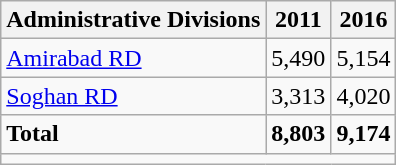<table class="wikitable">
<tr>
<th>Administrative Divisions</th>
<th>2011</th>
<th>2016</th>
</tr>
<tr>
<td><a href='#'>Amirabad RD</a></td>
<td style="text-align: right;">5,490</td>
<td style="text-align: right;">5,154</td>
</tr>
<tr>
<td><a href='#'>Soghan RD</a></td>
<td style="text-align: right;">3,313</td>
<td style="text-align: right;">4,020</td>
</tr>
<tr>
<td><strong>Total</strong></td>
<td style="text-align: right;"><strong>8,803</strong></td>
<td style="text-align: right;"><strong>9,174</strong></td>
</tr>
<tr>
<td colspan=3></td>
</tr>
</table>
